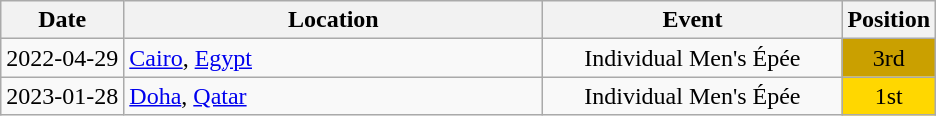<table class="wikitable" style="text-align:center;">
<tr>
<th>Date</th>
<th style="width:17em">Location</th>
<th style="width:12em">Event</th>
<th>Position</th>
</tr>
<tr>
<td>2022-04-29</td>
<td rowspan="1" align="left"> <a href='#'>Cairo</a>, <a href='#'>Egypt</a></td>
<td>Individual Men's Épée</td>
<td bgcolor="caramel">3rd</td>
</tr>
<tr>
<td>2023-01-28</td>
<td rowspan="1" align="left"> <a href='#'>Doha</a>, <a href='#'>Qatar</a></td>
<td>Individual Men's Épée</td>
<td bgcolor="gold">1st</td>
</tr>
</table>
